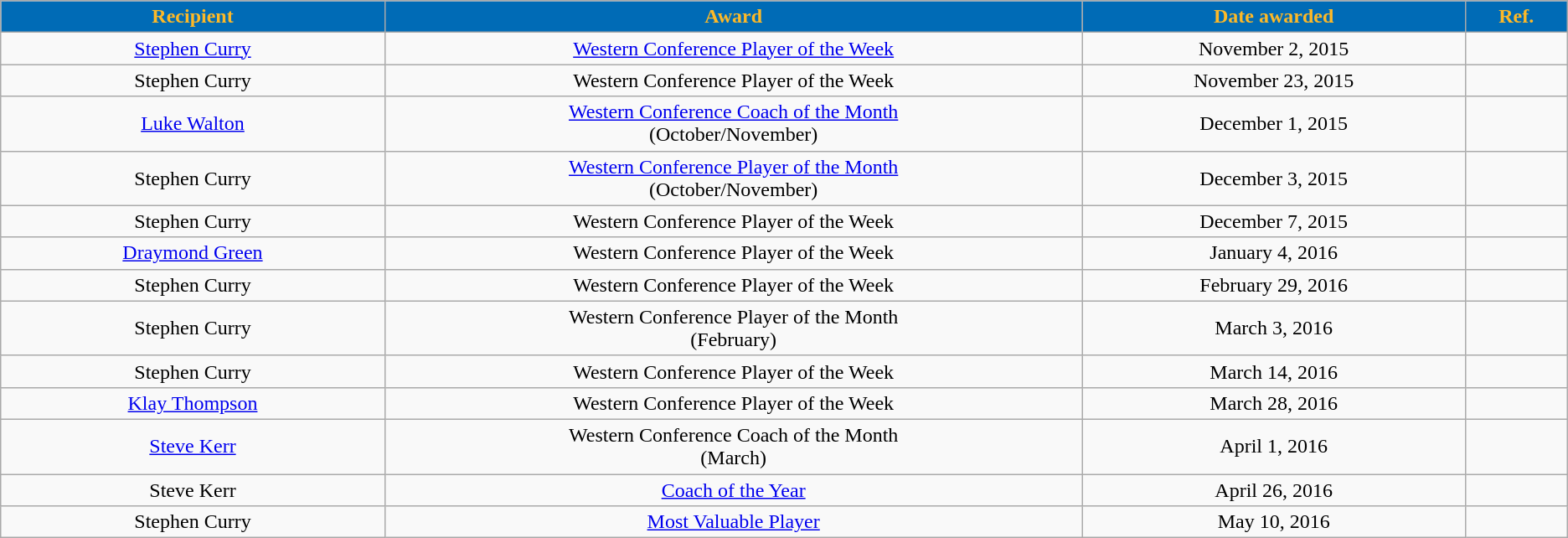<table class="wikitable sortable sortable" style="text-align: center">
<tr>
<th style="background:#006bb6; color:#fdb927" width="5%">Recipient</th>
<th style="background:#006bb6; color:#fdb927" width="9%">Award</th>
<th style="background:#006bb6; color:#fdb927" width="5%">Date awarded</th>
<th style="background:#006bb6; color:#fdb927" width="1%" class="unsortable">Ref.</th>
</tr>
<tr>
<td><a href='#'>Stephen Curry</a></td>
<td><a href='#'>Western Conference Player of the Week</a></td>
<td>November 2, 2015</td>
<td></td>
</tr>
<tr>
<td>Stephen Curry</td>
<td>Western Conference Player of the Week</td>
<td>November 23, 2015</td>
<td></td>
</tr>
<tr>
<td><a href='#'>Luke Walton</a></td>
<td><a href='#'>Western Conference Coach of the Month</a><br>(October/November)</td>
<td>December 1, 2015</td>
<td></td>
</tr>
<tr>
<td>Stephen Curry</td>
<td><a href='#'>Western Conference Player of the Month</a><br>(October/November)</td>
<td>December 3, 2015</td>
<td></td>
</tr>
<tr>
<td>Stephen Curry</td>
<td>Western Conference Player of the Week</td>
<td>December 7, 2015</td>
<td></td>
</tr>
<tr>
<td><a href='#'>Draymond Green</a></td>
<td>Western Conference Player of the Week</td>
<td>January 4, 2016</td>
<td></td>
</tr>
<tr>
<td>Stephen Curry</td>
<td>Western Conference Player of the Week</td>
<td>February 29, 2016</td>
<td></td>
</tr>
<tr>
<td>Stephen Curry</td>
<td>Western Conference Player of the Month<br>(February)</td>
<td>March 3, 2016</td>
<td></td>
</tr>
<tr>
<td>Stephen Curry</td>
<td>Western Conference Player of the Week</td>
<td>March 14, 2016</td>
<td></td>
</tr>
<tr>
<td><a href='#'>Klay Thompson</a></td>
<td>Western Conference Player of the Week</td>
<td>March 28, 2016</td>
<td></td>
</tr>
<tr>
<td><a href='#'>Steve Kerr</a></td>
<td>Western Conference Coach of the Month<br>(March)</td>
<td>April 1, 2016</td>
<td></td>
</tr>
<tr>
<td>Steve Kerr</td>
<td><a href='#'>Coach of the Year</a></td>
<td>April 26, 2016</td>
<td></td>
</tr>
<tr>
<td>Stephen Curry</td>
<td><a href='#'>Most Valuable Player</a></td>
<td>May 10, 2016</td>
<td></td>
</tr>
</table>
